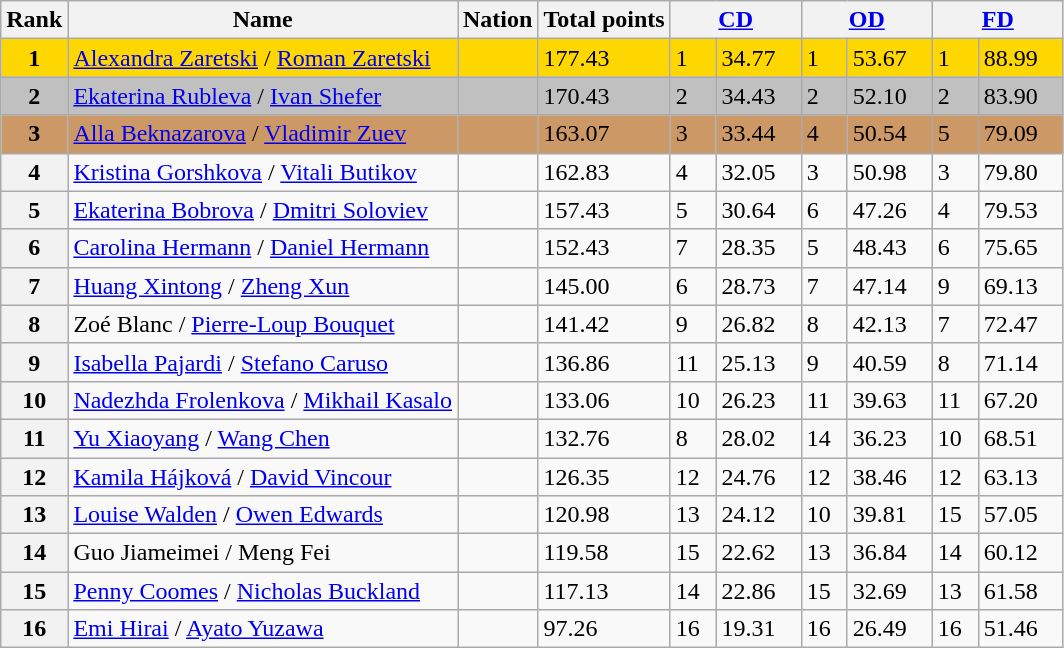<table class="wikitable">
<tr>
<th>Rank</th>
<th>Name</th>
<th>Nation</th>
<th>Total points</th>
<th colspan="2" width="80px"><a href='#'>CD</a></th>
<th colspan="2" width="80px"><a href='#'>OD</a></th>
<th colspan="2" width="80px"><a href='#'>FD</a></th>
</tr>
<tr bgcolor="gold">
<td align="center"><strong>1</strong></td>
<td><a href='#'>Alexandra Zaretski</a> / <a href='#'>Roman Zaretski</a></td>
<td></td>
<td>177.43</td>
<td>1</td>
<td>34.77</td>
<td>1</td>
<td>53.67</td>
<td>1</td>
<td>88.99</td>
</tr>
<tr bgcolor="silver">
<td align="center"><strong>2</strong></td>
<td><a href='#'>Ekaterina Rubleva</a> / <a href='#'>Ivan Shefer</a></td>
<td></td>
<td>170.43</td>
<td>2</td>
<td>34.43</td>
<td>2</td>
<td>52.10</td>
<td>2</td>
<td>83.90</td>
</tr>
<tr bgcolor="cc9966">
<td align="center"><strong>3</strong></td>
<td><a href='#'>Alla Beknazarova</a> / <a href='#'>Vladimir Zuev</a></td>
<td></td>
<td>163.07</td>
<td>3</td>
<td>33.44</td>
<td>4</td>
<td>50.54</td>
<td>5</td>
<td>79.09</td>
</tr>
<tr>
<th>4</th>
<td><a href='#'>Kristina Gorshkova</a> / <a href='#'>Vitali Butikov</a></td>
<td></td>
<td>162.83</td>
<td>4</td>
<td>32.05</td>
<td>3</td>
<td>50.98</td>
<td>3</td>
<td>79.80</td>
</tr>
<tr>
<th>5</th>
<td><a href='#'>Ekaterina Bobrova</a> / <a href='#'>Dmitri Soloviev</a></td>
<td></td>
<td>157.43</td>
<td>5</td>
<td>30.64</td>
<td>6</td>
<td>47.26</td>
<td>4</td>
<td>79.53</td>
</tr>
<tr>
<th>6</th>
<td><a href='#'>Carolina Hermann</a> / <a href='#'>Daniel Hermann</a></td>
<td></td>
<td>152.43</td>
<td>7</td>
<td>28.35</td>
<td>5</td>
<td>48.43</td>
<td>6</td>
<td>75.65</td>
</tr>
<tr>
<th>7</th>
<td><a href='#'>Huang Xintong</a> / <a href='#'>Zheng Xun</a></td>
<td></td>
<td>145.00</td>
<td>6</td>
<td>28.73</td>
<td>7</td>
<td>47.14</td>
<td>9</td>
<td>69.13</td>
</tr>
<tr>
<th>8</th>
<td>Zoé Blanc / <a href='#'>Pierre-Loup Bouquet</a></td>
<td></td>
<td>141.42</td>
<td>9</td>
<td>26.82</td>
<td>8</td>
<td>42.13</td>
<td>7</td>
<td>72.47</td>
</tr>
<tr>
<th>9</th>
<td><a href='#'>Isabella Pajardi</a> / <a href='#'>Stefano Caruso</a></td>
<td></td>
<td>136.86</td>
<td>11</td>
<td>25.13</td>
<td>9</td>
<td>40.59</td>
<td>8</td>
<td>71.14</td>
</tr>
<tr>
<th>10</th>
<td><a href='#'>Nadezhda Frolenkova</a> / <a href='#'>Mikhail Kasalo</a></td>
<td></td>
<td>133.06</td>
<td>10</td>
<td>26.23</td>
<td>11</td>
<td>39.63</td>
<td>11</td>
<td>67.20</td>
</tr>
<tr>
<th>11</th>
<td><a href='#'>Yu Xiaoyang</a> / <a href='#'>Wang Chen</a></td>
<td></td>
<td>132.76</td>
<td>8</td>
<td>28.02</td>
<td>14</td>
<td>36.23</td>
<td>10</td>
<td>68.51</td>
</tr>
<tr>
<th>12</th>
<td><a href='#'>Kamila Hájková</a> / <a href='#'>David Vincour</a></td>
<td></td>
<td>126.35</td>
<td>12</td>
<td>24.76</td>
<td>12</td>
<td>38.46</td>
<td>12</td>
<td>63.13</td>
</tr>
<tr>
<th>13</th>
<td><a href='#'>Louise Walden</a> / <a href='#'>Owen Edwards</a></td>
<td></td>
<td>120.98</td>
<td>13</td>
<td>24.12</td>
<td>10</td>
<td>39.81</td>
<td>15</td>
<td>57.05</td>
</tr>
<tr>
<th>14</th>
<td>Guo Jiameimei / Meng Fei</td>
<td></td>
<td>119.58</td>
<td>15</td>
<td>22.62</td>
<td>13</td>
<td>36.84</td>
<td>14</td>
<td>60.12</td>
</tr>
<tr>
<th>15</th>
<td><a href='#'>Penny Coomes</a> / <a href='#'>Nicholas Buckland</a></td>
<td></td>
<td>117.13</td>
<td>14</td>
<td>22.86</td>
<td>15</td>
<td>32.69</td>
<td>13</td>
<td>61.58</td>
</tr>
<tr>
<th>16</th>
<td><a href='#'>Emi Hirai</a> / <a href='#'>Ayato Yuzawa</a></td>
<td></td>
<td>97.26</td>
<td>16</td>
<td>19.31</td>
<td>16</td>
<td>26.49</td>
<td>16</td>
<td>51.46</td>
</tr>
</table>
